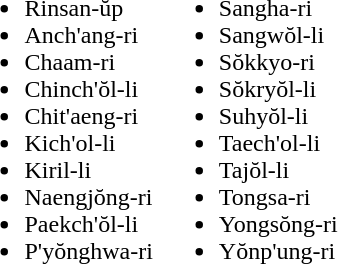<table>
<tr>
<td valign="top"><br><ul><li>Rinsan-ŭp</li><li>Anch'ang-ri</li><li>Chaam-ri</li><li>Chinch'ŏl-li</li><li>Chit'aeng-ri</li><li>Kich'ol-li</li><li>Kiril-li</li><li>Naengjŏng-ri</li><li>Paekch'ŏl-li</li><li>P'yŏnghwa-ri</li></ul></td>
<td valign="top"><br><ul><li>Sangha-ri</li><li>Sangwŏl-li</li><li>Sŏkkyo-ri</li><li>Sŏkryŏl-li</li><li>Suhyŏl-li</li><li>Taech'ol-li</li><li>Tajŏl-li</li><li>Tongsa-ri</li><li>Yongsŏng-ri</li><li>Yŏnp'ung-ri</li></ul></td>
</tr>
</table>
